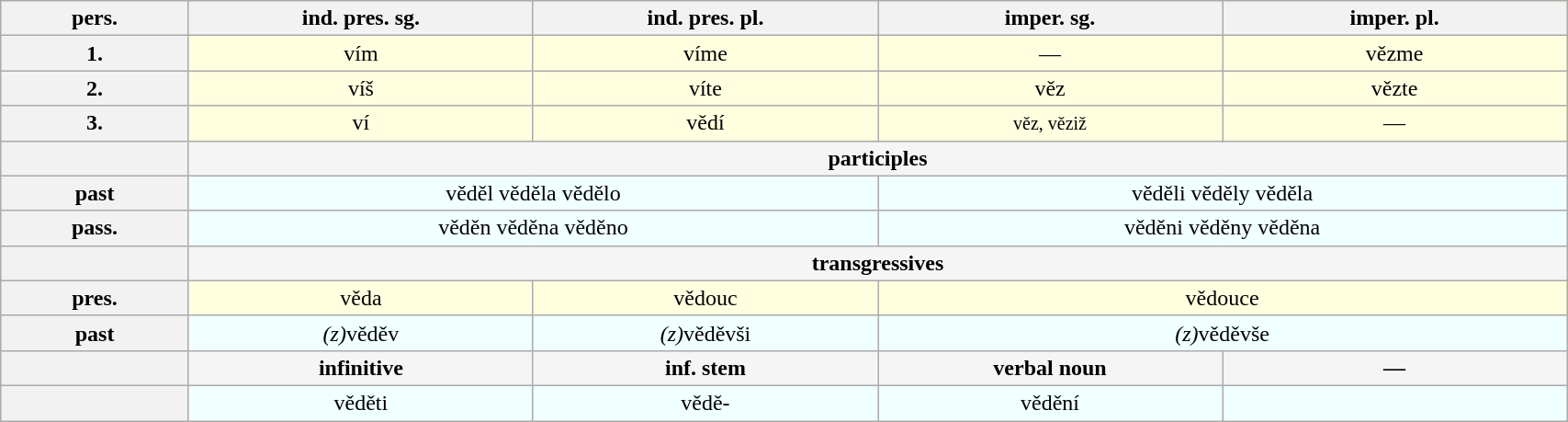<table class="wikitable" border="1" width=90% style="text-align:center; background:lightyellow">
<tr>
<th>pers.</th>
<th width=22%>ind. pres. sg.</th>
<th width=22%>ind. pres. pl.</th>
<th width=22%>imper. sg.</th>
<th width=22%>imper. pl.</th>
</tr>
<tr>
<th>1.</th>
<td>vím</td>
<td>víme</td>
<td>—</td>
<td>vězme</td>
</tr>
<tr>
<th>2.</th>
<td>víš</td>
<td>víte</td>
<td>věz</td>
<td>vězte</td>
</tr>
<tr>
<th>3.</th>
<td>ví</td>
<td>vědí</td>
<td><small>věz, věziž</small></td>
<td>—</td>
</tr>
<tr style="font-weight:bold; background:whitesmoke">
<th> </th>
<td colspan=4>participles</td>
</tr>
<tr style="background:azure">
<th>past</th>
<td colspan=2>věděl věděla vědělo</td>
<td colspan=2>věděli věděly věděla</td>
</tr>
<tr style="background:azure">
<th>pass.</th>
<td colspan=2>věděn věděna věděno</td>
<td colspan=2>věděni věděny věděna</td>
</tr>
<tr style="font-weight:bold; background:whitesmoke">
<th> </th>
<td colspan=4>transgressives</td>
</tr>
<tr>
<th>pres.</th>
<td>věda</td>
<td>vědouc</td>
<td colspan=2>vědouce</td>
</tr>
<tr style="background:azure">
<th>past</th>
<td><em>(z)</em>věděv</td>
<td><em>(z)</em>věděvši</td>
<td colspan=2><em>(z)</em>věděvše</td>
</tr>
<tr style="font-weight:bold; background:whitesmoke">
<th> </th>
<td>infinitive</td>
<td>inf. stem</td>
<td>verbal noun</td>
<td>—</td>
</tr>
<tr style="background:azure">
<th> </th>
<td>věděti</td>
<td>vědě-</td>
<td>vědění</td>
<td></td>
</tr>
</table>
